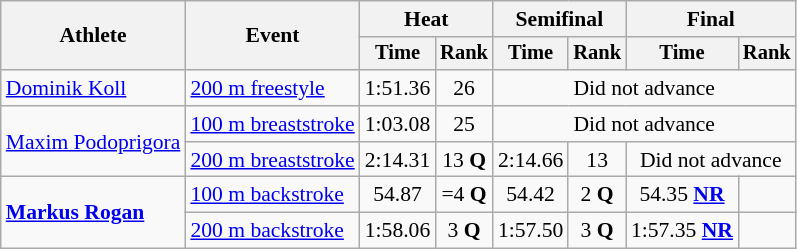<table class="wikitable" style="font-size:90%;">
<tr>
<th rowspan="2">Athlete</th>
<th rowspan="2">Event</th>
<th colspan="2">Heat</th>
<th colspan="2">Semifinal</th>
<th colspan="2">Final</th>
</tr>
<tr style="font-size:95%">
<th>Time</th>
<th>Rank</th>
<th>Time</th>
<th>Rank</th>
<th>Time</th>
<th>Rank</th>
</tr>
<tr align=center>
<td align=left><a href='#'>Dominik Koll</a></td>
<td align=left><a href='#'>200 m freestyle</a></td>
<td>1:51.36</td>
<td>26</td>
<td colspan=4>Did not advance</td>
</tr>
<tr align=center>
<td align=left rowspan=2><a href='#'>Maxim Podoprigora</a></td>
<td align=left><a href='#'>100 m breaststroke</a></td>
<td>1:03.08</td>
<td>25</td>
<td colspan=4>Did not advance</td>
</tr>
<tr align=center>
<td align=left><a href='#'>200 m breaststroke</a></td>
<td>2:14.31</td>
<td>13 <strong>Q</strong></td>
<td>2:14.66</td>
<td>13</td>
<td colspan=2>Did not advance</td>
</tr>
<tr align=center>
<td align=left rowspan=2><strong><a href='#'>Markus Rogan</a></strong></td>
<td align=left><a href='#'>100 m backstroke</a></td>
<td>54.87</td>
<td>=4 <strong>Q</strong></td>
<td>54.42</td>
<td>2 <strong>Q</strong></td>
<td>54.35 <strong><a href='#'>NR</a></strong></td>
<td></td>
</tr>
<tr align=center>
<td align=left><a href='#'>200 m backstroke</a></td>
<td>1:58.06</td>
<td>3 <strong>Q</strong></td>
<td>1:57.50</td>
<td>3 <strong>Q</strong></td>
<td>1:57.35 <strong><a href='#'>NR</a></strong></td>
<td></td>
</tr>
</table>
